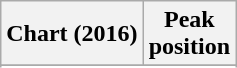<table class="wikitable sortable plainrowheaders" style="text-align:center">
<tr>
<th>Chart (2016)</th>
<th>Peak <br> position</th>
</tr>
<tr>
</tr>
<tr>
</tr>
<tr>
</tr>
</table>
